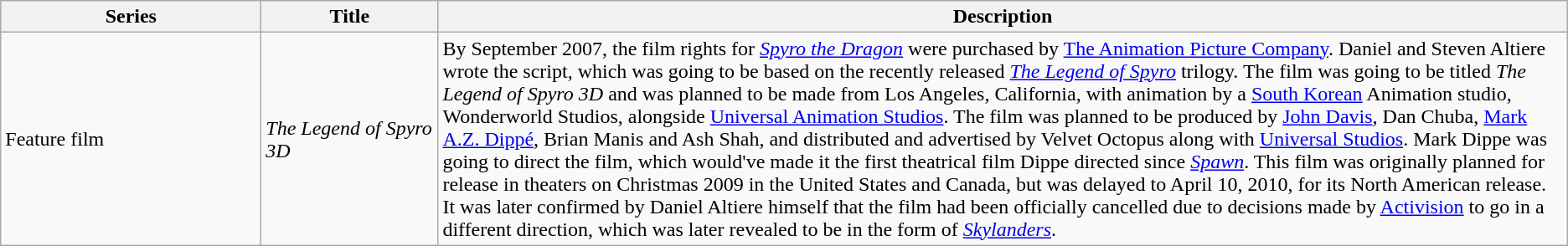<table class="wikitable">
<tr>
<th style="width:150pt;">Series</th>
<th style="width:100pt;">Title</th>
<th>Description</th>
</tr>
<tr>
<td>Feature film</td>
<td><em>The Legend of Spyro 3D</em></td>
<td>By September 2007, the film rights for <em><a href='#'>Spyro the Dragon</a></em> were purchased by <a href='#'>The Animation Picture Company</a>. Daniel and Steven Altiere wrote the script, which was going to be based on the recently released <em><a href='#'>The Legend of Spyro</a></em> trilogy. The film was going to be titled <em>The Legend of Spyro 3D</em> and was planned to be made from Los Angeles, California, with animation by a <a href='#'>South Korean</a> Animation studio, Wonderworld Studios, alongside <a href='#'>Universal Animation Studios</a>. The film was planned to be produced by <a href='#'>John Davis</a>, Dan Chuba, <a href='#'>Mark A.Z. Dippé</a>, Brian Manis and Ash Shah, and distributed and advertised by Velvet Octopus along with <a href='#'>Universal Studios</a>. Mark Dippe was going to direct the film, which would've made it the first theatrical film Dippe directed since <em><a href='#'>Spawn</a></em>. This film was originally planned for release in theaters on Christmas 2009 in the United States and Canada, but was delayed to April 10, 2010, for its North American release. It was later confirmed by Daniel Altiere himself that the film had been officially cancelled due to decisions made by <a href='#'>Activision</a> to go in a different direction, which was later revealed to be in the form of <em><a href='#'>Skylanders</a></em>.</td>
</tr>
</table>
